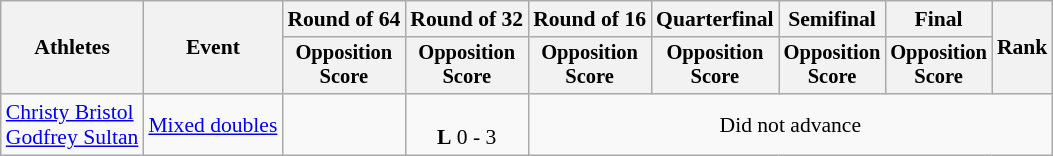<table class="wikitable" style="font-size:90%">
<tr>
<th rowspan=2>Athletes</th>
<th rowspan=2>Event</th>
<th>Round of 64</th>
<th>Round of 32</th>
<th>Round of 16</th>
<th>Quarterfinal</th>
<th>Semifinal</th>
<th>Final</th>
<th rowspan=2>Rank</th>
</tr>
<tr style="font-size:95%">
<th>Opposition<br>Score</th>
<th>Opposition<br>Score</th>
<th>Opposition<br>Score</th>
<th>Opposition<br>Score</th>
<th>Opposition<br>Score</th>
<th>Opposition<br>Score</th>
</tr>
<tr align=center>
<td align=left><a href='#'>Christy Bristol</a><br><a href='#'>Godfrey Sultan</a></td>
<td align=left><a href='#'>Mixed doubles</a></td>
<td></td>
<td><br><strong>L</strong> 0 - 3</td>
<td colspan=5>Did not advance</td>
</tr>
</table>
